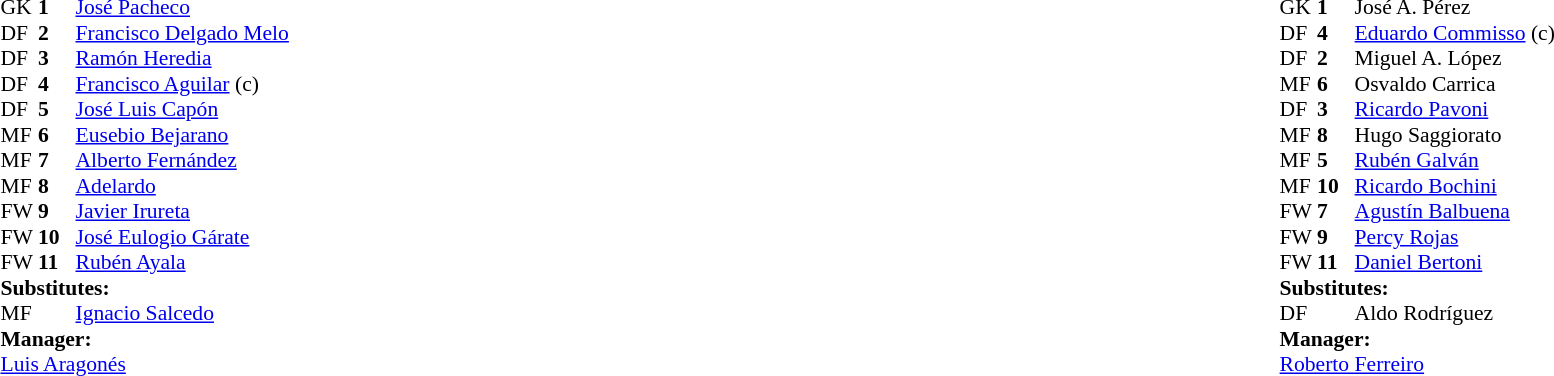<table width=100%>
<tr>
<td valign="top" width="50%"><br><table style="font-size:90%" cellspacing="0" cellpadding="0">
<tr>
<td colspan="4"></td>
</tr>
<tr>
<th width=25></th>
<th width=25></th>
</tr>
<tr>
<td>GK</td>
<td><strong>1</strong></td>
<td> <a href='#'>José Pacheco</a></td>
</tr>
<tr>
<td>DF</td>
<td><strong>2 </strong></td>
<td> <a href='#'>Francisco Delgado Melo</a></td>
</tr>
<tr>
<td>DF</td>
<td><strong>3 </strong></td>
<td> <a href='#'>Ramón Heredia</a></td>
</tr>
<tr>
<td>DF</td>
<td><strong> 4</strong></td>
<td> <a href='#'>Francisco Aguilar</a> (c)</td>
</tr>
<tr>
<td>DF</td>
<td><strong>5 </strong></td>
<td> <a href='#'>José Luis Capón</a></td>
</tr>
<tr>
<td>MF</td>
<td><strong>6 </strong></td>
<td> <a href='#'>Eusebio Bejarano</a></td>
</tr>
<tr>
<td>MF</td>
<td><strong> 7</strong></td>
<td> <a href='#'>Alberto Fernández</a> </td>
</tr>
<tr>
<td>MF</td>
<td><strong> 8</strong></td>
<td> <a href='#'>Adelardo</a></td>
</tr>
<tr>
<td>FW</td>
<td><strong> 9</strong></td>
<td> <a href='#'>Javier Irureta</a></td>
</tr>
<tr>
<td>FW</td>
<td><strong> 10</strong></td>
<td> <a href='#'>José Eulogio Gárate</a></td>
</tr>
<tr>
<td>FW</td>
<td><strong>11 </strong></td>
<td> <a href='#'>Rubén Ayala</a></td>
</tr>
<tr>
<td colspan=3><strong>Substitutes:</strong></td>
</tr>
<tr>
<td>MF</td>
<td><strong> </strong></td>
<td> <a href='#'>Ignacio Salcedo</a></td>
<td></td>
<td></td>
</tr>
<tr>
<td colspan=3><strong>Manager:</strong></td>
</tr>
<tr>
<td colspan=4> <a href='#'>Luis Aragonés</a></td>
</tr>
</table>
</td>
<td valign="top" width="50%"><br><table style="font-size:90%" cellspacing="0" cellpadding="0" align=center>
<tr>
<td colspan="4"></td>
</tr>
<tr>
<th width=25></th>
<th width=25></th>
</tr>
<tr>
<td>GK</td>
<td><strong>1</strong></td>
<td> José A. Pérez</td>
</tr>
<tr>
<td>DF</td>
<td><strong>4</strong></td>
<td> <a href='#'>Eduardo Commisso</a> (c)</td>
</tr>
<tr>
<td>DF</td>
<td><strong>2</strong></td>
<td> Miguel A. López</td>
</tr>
<tr>
<td>MF</td>
<td><strong>6</strong></td>
<td> Osvaldo Carrica</td>
</tr>
<tr>
<td>DF</td>
<td><strong>3</strong></td>
<td> <a href='#'>Ricardo Pavoni</a></td>
</tr>
<tr>
<td>MF</td>
<td><strong>8</strong></td>
<td> Hugo Saggiorato</td>
</tr>
<tr>
<td>MF</td>
<td><strong>5</strong></td>
<td> <a href='#'>Rubén Galván</a></td>
</tr>
<tr>
<td>MF</td>
<td><strong>10</strong></td>
<td> <a href='#'>Ricardo Bochini</a></td>
</tr>
<tr>
<td>FW</td>
<td><strong>7</strong></td>
<td> <a href='#'>Agustín Balbuena</a></td>
</tr>
<tr>
<td>FW</td>
<td><strong>9</strong></td>
<td> <a href='#'>Percy Rojas</a></td>
<td></td>
<td></td>
</tr>
<tr>
<td>FW</td>
<td><strong>11</strong></td>
<td> <a href='#'>Daniel Bertoni</a></td>
</tr>
<tr>
<td colspan=3><strong>Substitutes:</strong></td>
</tr>
<tr>
<td>DF</td>
<td><strong> </strong></td>
<td> Aldo Rodríguez</td>
<td></td>
<td></td>
</tr>
<tr>
<td colspan=3><strong>Manager:</strong></td>
</tr>
<tr>
<td colspan=4> <a href='#'>Roberto Ferreiro</a></td>
</tr>
</table>
</td>
</tr>
</table>
